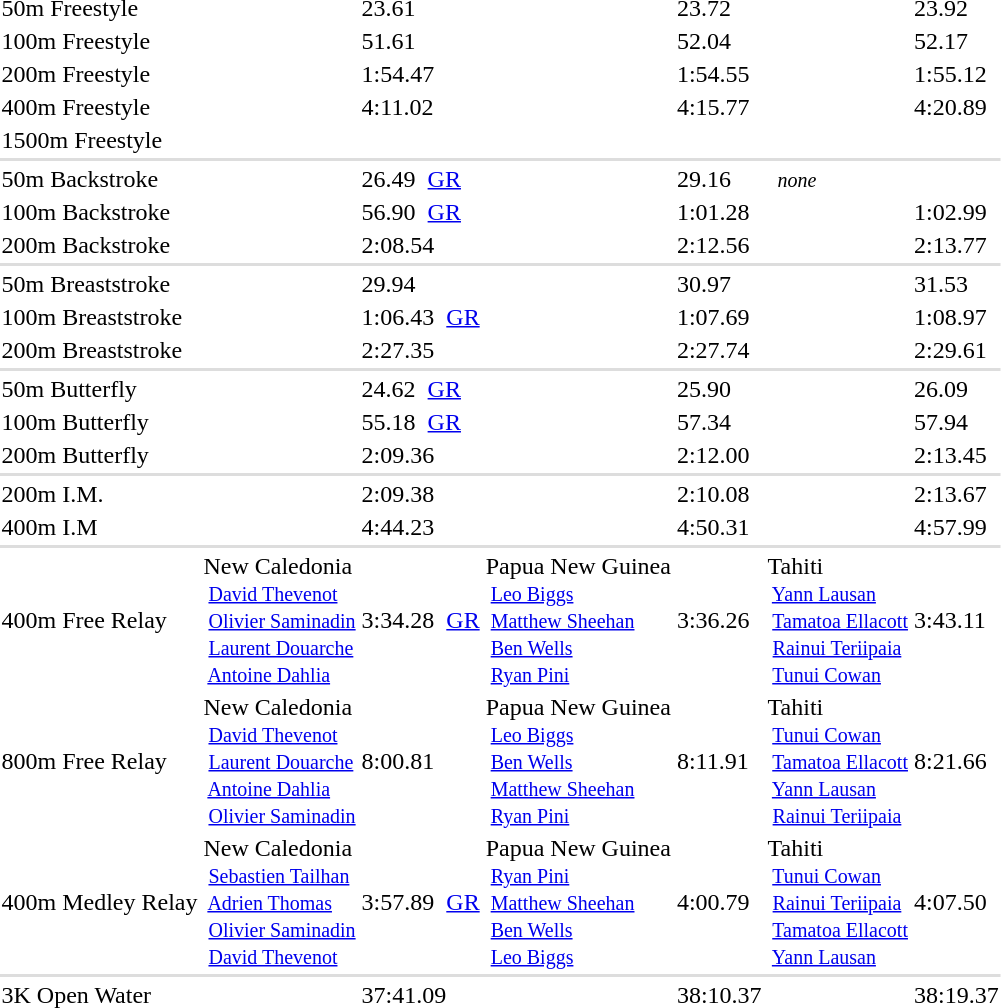<table>
<tr>
<td>50m Freestyle</td>
<td></td>
<td>23.61</td>
<td></td>
<td>23.72</td>
<td></td>
<td>23.92</td>
</tr>
<tr>
<td>100m Freestyle</td>
<td></td>
<td>51.61</td>
<td></td>
<td>52.04</td>
<td></td>
<td>52.17</td>
</tr>
<tr>
<td>200m Freestyle</td>
<td></td>
<td>1:54.47</td>
<td></td>
<td>1:54.55</td>
<td></td>
<td>1:55.12</td>
</tr>
<tr>
<td>400m Freestyle</td>
<td></td>
<td>4:11.02</td>
<td></td>
<td>4:15.77</td>
<td></td>
<td>4:20.89</td>
</tr>
<tr>
<td>1500m Freestyle</td>
<td></td>
<td></td>
<td></td>
<td></td>
<td></td>
<td></td>
</tr>
<tr bgcolor=#DDDDDD>
<td colspan=7></td>
</tr>
<tr>
<td>50m Backstroke</td>
<td></td>
<td>26.49  <a href='#'>GR</a></td>
<td><br> </td>
<td>29.16</td>
<td><small>  <em>none</em></small></td>
</tr>
<tr>
<td>100m Backstroke</td>
<td></td>
<td>56.90  <a href='#'>GR</a></td>
<td></td>
<td>1:01.28</td>
<td></td>
<td>1:02.99</td>
</tr>
<tr>
<td>200m Backstroke</td>
<td></td>
<td>2:08.54</td>
<td></td>
<td>2:12.56</td>
<td></td>
<td>2:13.77</td>
</tr>
<tr bgcolor=#DDDDDD>
<td colspan=7></td>
</tr>
<tr>
<td>50m Breaststroke</td>
<td></td>
<td>29.94</td>
<td></td>
<td>30.97</td>
<td></td>
<td>31.53</td>
</tr>
<tr>
<td>100m Breaststroke</td>
<td></td>
<td>1:06.43  <a href='#'>GR</a></td>
<td></td>
<td>1:07.69</td>
<td></td>
<td>1:08.97</td>
</tr>
<tr>
<td>200m Breaststroke</td>
<td></td>
<td>2:27.35</td>
<td></td>
<td>2:27.74</td>
<td></td>
<td>2:29.61</td>
</tr>
<tr bgcolor=#DDDDDD>
<td colspan=7></td>
</tr>
<tr>
<td>50m Butterfly</td>
<td></td>
<td>24.62  <a href='#'>GR</a></td>
<td></td>
<td>25.90</td>
<td></td>
<td>26.09</td>
</tr>
<tr>
<td>100m Butterfly</td>
<td></td>
<td>55.18  <a href='#'>GR</a></td>
<td></td>
<td>57.34</td>
<td></td>
<td>57.94</td>
</tr>
<tr>
<td>200m Butterfly</td>
<td></td>
<td>2:09.36</td>
<td></td>
<td>2:12.00</td>
<td></td>
<td>2:13.45</td>
</tr>
<tr bgcolor=#DDDDDD>
<td colspan=7></td>
</tr>
<tr>
<td>200m I.M.</td>
<td></td>
<td>2:09.38</td>
<td></td>
<td>2:10.08</td>
<td></td>
<td>2:13.67</td>
</tr>
<tr>
<td>400m I.M</td>
<td></td>
<td>4:44.23</td>
<td></td>
<td>4:50.31</td>
<td></td>
<td>4:57.99</td>
</tr>
<tr bgcolor=#DDDDDD>
<td colspan=7></td>
</tr>
<tr>
<td>400m Free Relay</td>
<td> New Caledonia <br> <small> <a href='#'>David Thevenot</a> <br> <a href='#'>Olivier Saminadin</a> <br> <a href='#'>Laurent Douarche</a> <br> <a href='#'>Antoine Dahlia</a></small></td>
<td>3:34.28  <a href='#'>GR</a></td>
<td> Papua New Guinea <br> <small> <a href='#'>Leo Biggs</a><br> <a href='#'>Matthew Sheehan</a>  <br> <a href='#'>Ben Wells</a> <br> <a href='#'>Ryan Pini</a></small></td>
<td>3:36.26</td>
<td> Tahiti <br> <small> <a href='#'>Yann Lausan</a><br> <a href='#'>Tamatoa Ellacott</a>  <br> <a href='#'>Rainui Teriipaia</a> <br> <a href='#'>Tunui Cowan</a></small></td>
<td>3:43.11</td>
</tr>
<tr>
<td>800m Free Relay</td>
<td> New Caledonia <br> <small> <a href='#'>David Thevenot</a> <br> <a href='#'>Laurent Douarche</a> <br> <a href='#'>Antoine Dahlia</a> <br> <a href='#'>Olivier Saminadin</a></small></td>
<td>8:00.81</td>
<td> Papua New Guinea <br> <small> <a href='#'>Leo Biggs</a> <br> <a href='#'>Ben Wells</a> <br> <a href='#'>Matthew Sheehan</a> <br> <a href='#'>Ryan Pini</a></small></td>
<td>8:11.91</td>
<td> Tahiti <br> <small> <a href='#'>Tunui Cowan</a> <br> <a href='#'>Tamatoa Ellacott</a> <br> <a href='#'>Yann Lausan</a> <br> <a href='#'>Rainui Teriipaia</a></small></td>
<td>8:21.66</td>
</tr>
<tr>
<td>400m Medley Relay</td>
<td> New Caledonia <br> <small> <a href='#'>Sebastien Tailhan</a> <br> <a href='#'>Adrien Thomas</a> <br> <a href='#'>Olivier Saminadin</a> <br> <a href='#'>David Thevenot</a></small></td>
<td>3:57.89  <a href='#'>GR</a></td>
<td> Papua New Guinea <br> <small> <a href='#'>Ryan Pini</a> <br> <a href='#'>Matthew Sheehan</a> <br> <a href='#'>Ben Wells</a> <br> <a href='#'>Leo Biggs</a></small></td>
<td>4:00.79</td>
<td> Tahiti <br> <small> <a href='#'>Tunui Cowan</a> <br> <a href='#'>Rainui Teriipaia</a> <br> <a href='#'>Tamatoa Ellacott</a> <br> <a href='#'>Yann Lausan</a></small></td>
<td>4:07.50</td>
</tr>
<tr bgcolor=#DDDDDD>
<td colspan=7></td>
</tr>
<tr>
<td>3K Open Water</td>
<td></td>
<td>37:41.09</td>
<td></td>
<td>38:10.37</td>
<td></td>
<td>38:19.37</td>
</tr>
<tr>
</tr>
</table>
